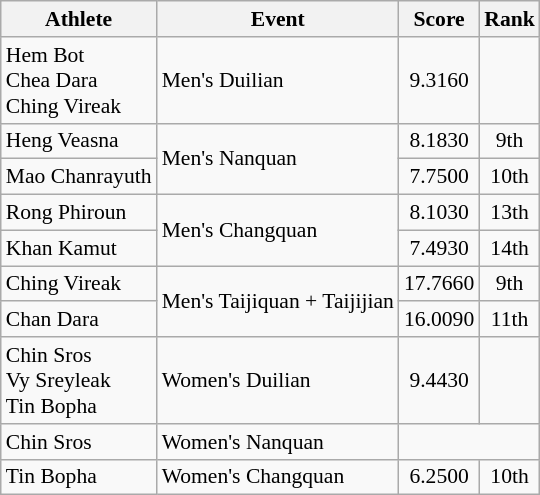<table class="wikitable" style="font-size:90%">
<tr>
<th>Athlete</th>
<th>Event</th>
<th>Score</th>
<th>Rank</th>
</tr>
<tr align=center>
<td align=left>Hem Bot<br>Chea Dara<br>Ching Vireak</td>
<td align=left>Men's Duilian</td>
<td>9.3160</td>
<td></td>
</tr>
<tr align=center>
<td align=left>Heng Veasna</td>
<td align=left rowspan=2>Men's Nanquan</td>
<td>8.1830</td>
<td>9th</td>
</tr>
<tr align=center>
<td align=left>Mao Chanrayuth</td>
<td>7.7500</td>
<td>10th</td>
</tr>
<tr align=center>
<td align=left>Rong Phiroun</td>
<td align=left rowspan=2>Men's Changquan</td>
<td>8.1030</td>
<td>13th</td>
</tr>
<tr align=center>
<td align=left>Khan Kamut</td>
<td>7.4930</td>
<td>14th</td>
</tr>
<tr align=center>
<td align=left>Ching Vireak</td>
<td align=left rowspan=2>Men's Taijiquan + Taijijian</td>
<td>17.7660</td>
<td>9th</td>
</tr>
<tr align=center>
<td align=left>Chan Dara</td>
<td>16.0090</td>
<td>11th</td>
</tr>
<tr align=center>
<td align=left>Chin Sros<br>Vy Sreyleak<br>Tin Bopha</td>
<td align=left>Women's Duilian</td>
<td>9.4430</td>
<td></td>
</tr>
<tr align=center>
<td align=left>Chin Sros</td>
<td align=left>Women's Nanquan</td>
<td colspan=2></td>
</tr>
<tr align=center>
<td align=left>Tin Bopha</td>
<td align=left>Women's Changquan</td>
<td>6.2500</td>
<td>10th</td>
</tr>
</table>
